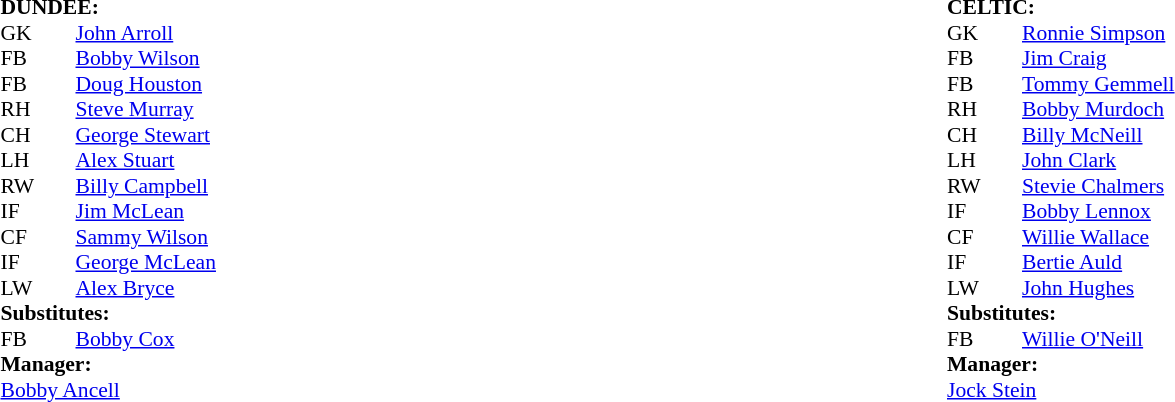<table width="100%">
<tr>
<td valign="top" width="50%"><br><table style="font-size: 90%" cellspacing="0" cellpadding="0">
<tr>
<td colspan="4"><strong>DUNDEE:</strong></td>
</tr>
<tr>
<th width="25"></th>
<th width="25"></th>
</tr>
<tr>
<td>GK</td>
<td></td>
<td><a href='#'>John Arroll</a></td>
</tr>
<tr>
<td>FB</td>
<td></td>
<td><a href='#'>Bobby Wilson</a></td>
</tr>
<tr>
<td>FB</td>
<td></td>
<td><a href='#'>Doug Houston</a></td>
</tr>
<tr>
<td>RH</td>
<td></td>
<td><a href='#'>Steve Murray</a></td>
</tr>
<tr>
<td>CH</td>
<td></td>
<td><a href='#'>George Stewart</a></td>
</tr>
<tr>
<td>LH</td>
<td></td>
<td><a href='#'>Alex Stuart</a></td>
</tr>
<tr>
<td>RW</td>
<td></td>
<td><a href='#'>Billy Campbell</a></td>
</tr>
<tr>
<td>IF</td>
<td></td>
<td><a href='#'>Jim McLean</a></td>
</tr>
<tr>
<td>CF</td>
<td></td>
<td><a href='#'>Sammy Wilson</a></td>
</tr>
<tr>
<td>IF</td>
<td></td>
<td><a href='#'>George McLean</a></td>
</tr>
<tr>
<td>LW</td>
<td></td>
<td><a href='#'>Alex Bryce</a></td>
</tr>
<tr>
<td colspan=4><strong>Substitutes:</strong></td>
</tr>
<tr>
<td>FB</td>
<td></td>
<td><a href='#'>Bobby Cox</a></td>
</tr>
<tr>
<td colspan=4><strong>Manager:</strong></td>
</tr>
<tr>
<td colspan="4"><a href='#'>Bobby Ancell</a></td>
</tr>
</table>
</td>
<td valign="top" width="50%"><br><table style="font-size: 90%" cellspacing="0" cellpadding="0">
<tr>
<td colspan="4"><strong>CELTIC:</strong></td>
</tr>
<tr>
<th width="25"></th>
<th width="25"></th>
</tr>
<tr>
<td>GK</td>
<td></td>
<td><a href='#'>Ronnie Simpson</a></td>
</tr>
<tr>
<td>FB</td>
<td></td>
<td><a href='#'>Jim Craig</a></td>
</tr>
<tr>
<td>FB</td>
<td></td>
<td><a href='#'>Tommy Gemmell</a></td>
</tr>
<tr>
<td>RH</td>
<td></td>
<td><a href='#'>Bobby Murdoch</a></td>
</tr>
<tr>
<td>CH</td>
<td></td>
<td><a href='#'>Billy McNeill</a></td>
</tr>
<tr>
<td>LH</td>
<td></td>
<td><a href='#'>John Clark</a></td>
</tr>
<tr>
<td>RW</td>
<td></td>
<td><a href='#'>Stevie Chalmers</a></td>
</tr>
<tr>
<td>IF</td>
<td></td>
<td><a href='#'>Bobby Lennox</a></td>
</tr>
<tr>
<td>CF</td>
<td></td>
<td><a href='#'>Willie Wallace</a></td>
</tr>
<tr>
<td>IF</td>
<td></td>
<td><a href='#'>Bertie Auld</a></td>
<td></td>
</tr>
<tr>
<td>LW</td>
<td></td>
<td><a href='#'>John Hughes</a></td>
</tr>
<tr>
<td colspan=4><strong>Substitutes:</strong></td>
</tr>
<tr>
<td>FB</td>
<td></td>
<td><a href='#'>Willie O'Neill</a></td>
<td></td>
</tr>
<tr>
<td colspan=4><strong>Manager:</strong></td>
</tr>
<tr>
<td colspan="4"><a href='#'>Jock Stein</a></td>
</tr>
</table>
</td>
</tr>
</table>
